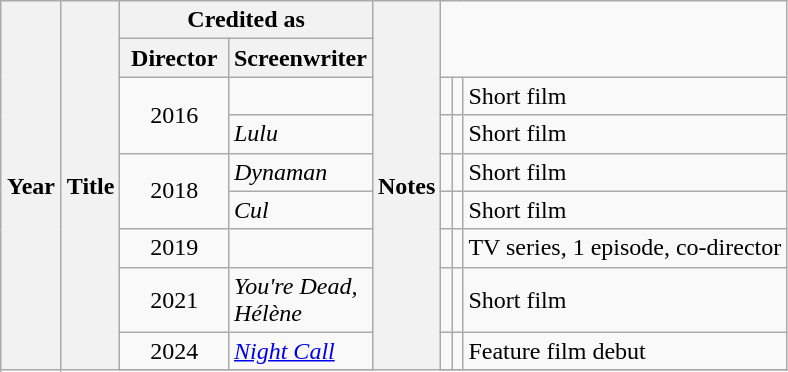<table class="wikitable sortable">
<tr>
<th rowspan=12 width="33">Year</th>
<th rowspan=12>Title</th>
<th colspan=2>Credited as</th>
<th rowspan=12>Notes</th>
</tr>
<tr>
<th width=65>Director</th>
<th width=65>Screenwriter</th>
</tr>
<tr>
<td align="center" rowspan=2>2016</td>
<td></td>
<td></td>
<td></td>
<td>Short film</td>
</tr>
<tr>
<td><em>Lulu</em></td>
<td></td>
<td></td>
<td>Short film</td>
</tr>
<tr>
<td align="center" rowspan=2>2018</td>
<td><em>Dynaman</em></td>
<td></td>
<td></td>
<td>Short film</td>
</tr>
<tr>
<td><em>Cul</em></td>
<td></td>
<td></td>
<td>Short film</td>
</tr>
<tr>
<td align="center">2019</td>
<td></td>
<td></td>
<td></td>
<td>TV series, 1 episode, co-director</td>
</tr>
<tr>
<td align="center">2021</td>
<td><em>You're Dead, Hélène</em></td>
<td></td>
<td></td>
<td>Short film</td>
</tr>
<tr>
<td align="center">2024</td>
<td><em><a href='#'>Night Call</a></em></td>
<td></td>
<td></td>
<td>Feature film debut</td>
</tr>
<tr>
</tr>
</table>
